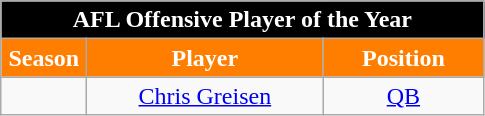<table class="wikitable sortable" style="text-align:center">
<tr>
<td colspan="4" style="background:black; color:white;"><strong>AFL Offensive Player of the Year</strong></td>
</tr>
<tr>
<th style="width:50px; background:#FF7E00; color:white;">Season</th>
<th style="width:150px; background:#FF7E00; color:white;">Player</th>
<th style="width:100px; background:#FF7E00; color:white;">Position</th>
</tr>
<tr>
<td></td>
<td><a href='#'>Chris Greisen</a></td>
<td><a href='#'>QB</a></td>
</tr>
</table>
